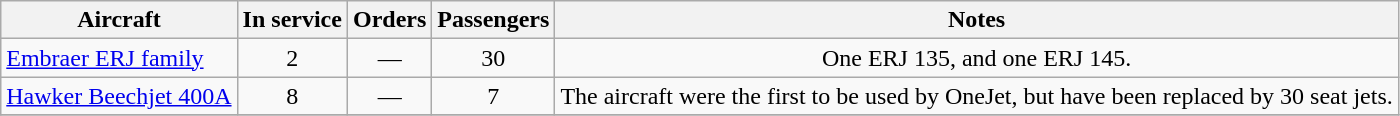<table class="wikitable">
<tr>
<th>Aircraft</th>
<th>In service</th>
<th>Orders</th>
<th>Passengers</th>
<th>Notes</th>
</tr>
<tr>
<td><a href='#'>Embraer ERJ family</a></td>
<td align=center>2</td>
<td align=center>—</td>
<td align=center>30</td>
<td align=center>One ERJ 135, and one ERJ 145.</td>
</tr>
<tr>
<td><a href='#'>Hawker Beechjet 400A</a></td>
<td align=center>8</td>
<td align=center>—</td>
<td align=center>7</td>
<td align=center>The aircraft were the first to be used by OneJet, but have been replaced by 30 seat jets.</td>
</tr>
<tr>
</tr>
</table>
